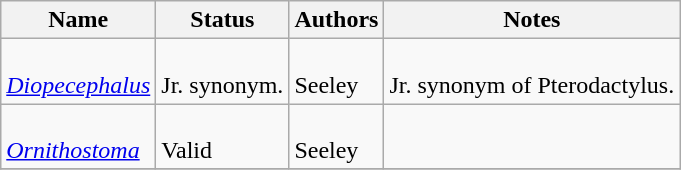<table class="wikitable sortable">
<tr>
<th>Name</th>
<th>Status</th>
<th colspan="2">Authors</th>
<th>Notes</th>
</tr>
<tr>
<td><br><em><a href='#'>Diopecephalus</a></em></td>
<td><br>Jr. synonym.</td>
<td style="border-right:0px" valign="top"><br>Seeley</td>
<td style="border-left:0px" valign="top"></td>
<td><br>Jr. synonym of Pterodactylus.</td>
</tr>
<tr>
<td><br><em><a href='#'>Ornithostoma</a></em></td>
<td><br>Valid</td>
<td style="border-right:0px" valign="top"><br>Seeley</td>
<td style="border-left:0px" valign="top"></td>
<td></td>
</tr>
<tr>
</tr>
</table>
